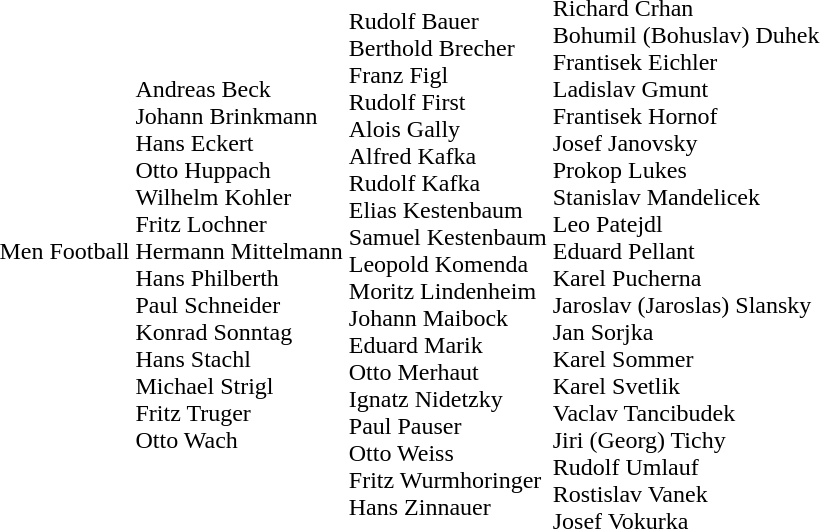<table>
<tr>
<td>Men Football</td>
<td><br>Andreas Beck<br>Johann Brinkmann<br>Hans Eckert<br>Otto Huppach<br>Wilhelm Kohler<br>Fritz Lochner<br>Hermann Mittelmann<br>Hans Philberth<br>Paul Schneider<br>Konrad Sonntag<br>Hans Stachl<br>Michael Strigl<br>Fritz Truger<br>Otto Wach</td>
<td><br>Rudolf Bauer<br>Berthold Brecher<br>Franz Figl<br>Rudolf First<br>Alois Gally<br>Alfred Kafka<br>Rudolf Kafka<br>Elias Kestenbaum<br>Samuel Kestenbaum<br>Leopold Komenda<br>Moritz Lindenheim<br>Johann Maibock<br>Eduard Marik<br>Otto Merhaut<br>Ignatz Nidetzky<br>Paul Pauser<br>Otto Weiss<br>Fritz Wurmhoringer<br>Hans Zinnauer</td>
<td><br>Richard Crhan<br>Bohumil (Bohuslav) Duhek<br>Frantisek Eichler<br>Ladislav Gmunt<br>Frantisek Hornof<br>Josef Janovsky<br>Prokop Lukes<br>Stanislav Mandelicek<br>Leo Patejdl<br>Eduard Pellant<br>Karel Pucherna<br>Jaroslav (Jaroslas) Slansky<br>Jan Sorjka<br>Karel Sommer<br>Karel Svetlik<br>Vaclav Tancibudek<br>Jiri (Georg) Tichy<br>Rudolf Umlauf<br>Rostislav Vanek<br>Josef Vokurka</td>
</tr>
</table>
